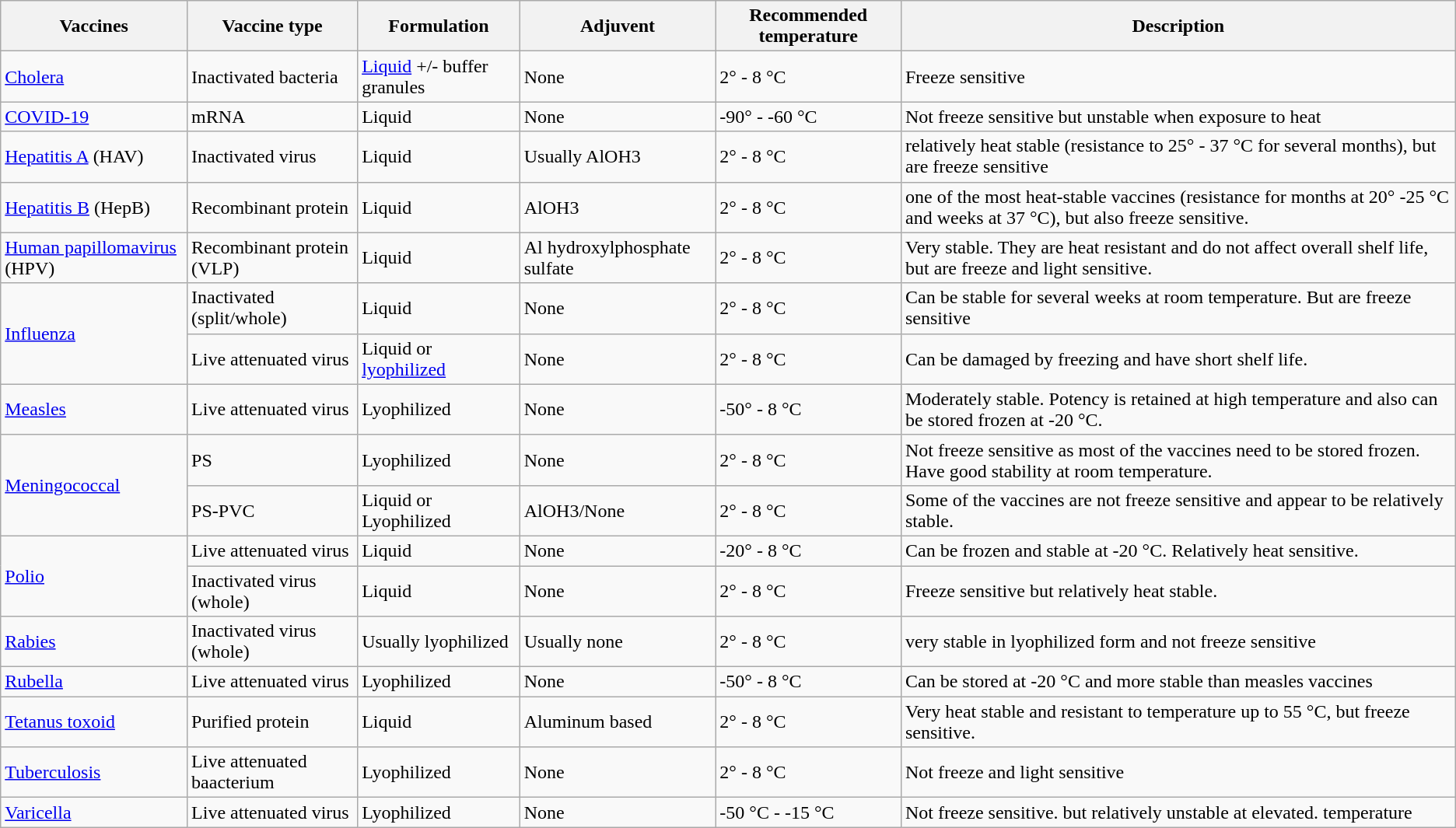<table class="wikitable">
<tr>
<th>Vaccines</th>
<th>Vaccine type</th>
<th>Formulation</th>
<th>Adjuvent</th>
<th>Recommended temperature</th>
<th>Description</th>
</tr>
<tr>
<td><a href='#'>Cholera</a></td>
<td>Inactivated bacteria</td>
<td><a href='#'>Liquid</a> +/- buffer granules</td>
<td>None</td>
<td>2° - 8 °C</td>
<td>Freeze sensitive</td>
</tr>
<tr>
<td><a href='#'>COVID-19</a></td>
<td>mRNA</td>
<td>Liquid</td>
<td>None</td>
<td>-90° - -60 °C</td>
<td>Not freeze sensitive but unstable when exposure to heat</td>
</tr>
<tr>
<td><a href='#'>Hepatitis A</a> (HAV)</td>
<td>Inactivated virus</td>
<td>Liquid</td>
<td>Usually AlOH3</td>
<td>2° - 8 °C</td>
<td>relatively heat stable (resistance to 25° - 37 °C for several months), but are freeze sensitive</td>
</tr>
<tr>
<td><a href='#'>Hepatitis B</a> (HepB)</td>
<td>Recombinant protein</td>
<td>Liquid</td>
<td>AlOH3</td>
<td>2° - 8 °C</td>
<td>one of the most heat-stable vaccines (resistance for months at 20° -25 °C and weeks at 37 °C), but also freeze sensitive.</td>
</tr>
<tr>
<td><a href='#'>Human papillomavirus</a> (HPV)</td>
<td>Recombinant protein (VLP)</td>
<td>Liquid</td>
<td>Al hydroxylphosphate sulfate</td>
<td>2° - 8 °C</td>
<td>Very stable. They are heat resistant and do not affect overall shelf life, but are freeze and light  sensitive.</td>
</tr>
<tr>
<td rowspan="2"><a href='#'>Influenza</a></td>
<td>Inactivated (split/whole)</td>
<td>Liquid</td>
<td>None</td>
<td>2° - 8 °C</td>
<td>Can be stable for several weeks at room temperature. But are freeze sensitive</td>
</tr>
<tr>
<td>Live attenuated virus</td>
<td>Liquid or <a href='#'>lyophilized</a></td>
<td>None</td>
<td>2° - 8 °C</td>
<td>Can be damaged by freezing and have short shelf life.</td>
</tr>
<tr>
<td><a href='#'>Measles</a></td>
<td>Live attenuated virus</td>
<td>Lyophilized</td>
<td>None</td>
<td>-50° - 8 °C</td>
<td>Moderately stable. Potency is retained at high temperature and also can be stored frozen at -20 °C.</td>
</tr>
<tr>
<td rowspan="2"><a href='#'>Meningococcal</a></td>
<td>PS</td>
<td>Lyophilized</td>
<td>None</td>
<td>2° - 8 °C</td>
<td>Not freeze sensitive as most of the vaccines need to be stored frozen. Have good stability at room temperature.</td>
</tr>
<tr>
<td>PS-PVC</td>
<td>Liquid or Lyophilized</td>
<td>AlOH3/None</td>
<td>2° - 8 °C</td>
<td>Some of the vaccines are not freeze sensitive and appear to be relatively stable.</td>
</tr>
<tr>
<td rowspan="2"><a href='#'>Polio</a></td>
<td>Live attenuated virus</td>
<td>Liquid</td>
<td>None</td>
<td>-20° - 8 °C</td>
<td>Can be frozen and stable at -20 °C. Relatively heat sensitive.</td>
</tr>
<tr>
<td>Inactivated virus (whole)</td>
<td>Liquid</td>
<td>None</td>
<td>2° - 8 °C</td>
<td>Freeze sensitive but relatively heat stable.</td>
</tr>
<tr>
<td><a href='#'>Rabies</a></td>
<td>Inactivated virus (whole)</td>
<td>Usually lyophilized</td>
<td>Usually none</td>
<td>2° - 8 °C</td>
<td>very stable in lyophilized form and not freeze sensitive</td>
</tr>
<tr>
<td><a href='#'>Rubella</a></td>
<td>Live attenuated virus</td>
<td>Lyophilized</td>
<td>None</td>
<td>-50° - 8 °C</td>
<td>Can be stored at -20 °C and more stable than measles vaccines</td>
</tr>
<tr>
<td><a href='#'>Tetanus toxoid</a></td>
<td>Purified protein</td>
<td>Liquid</td>
<td>Aluminum based</td>
<td>2° - 8 °C</td>
<td>Very heat stable and resistant to temperature up to 55 °C, but freeze sensitive.</td>
</tr>
<tr>
<td><a href='#'>Tuberculosis</a></td>
<td>Live attenuated baacterium</td>
<td>Lyophilized</td>
<td>None</td>
<td>2° - 8 °C</td>
<td>Not freeze and light  sensitive</td>
</tr>
<tr>
<td><a href='#'>Varicella</a></td>
<td>Live attenuated virus</td>
<td>Lyophilized</td>
<td>None</td>
<td>-50 °C - -15 °C</td>
<td>Not freeze sensitive. but relatively unstable at elevated. temperature</td>
</tr>
</table>
